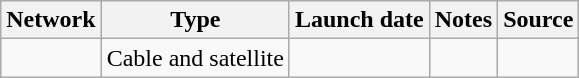<table class="wikitable sortable">
<tr>
<th>Network</th>
<th>Type</th>
<th>Launch date</th>
<th>Notes</th>
<th>Source</th>
</tr>
<tr>
<td><a href='#'></a></td>
<td>Cable and satellite</td>
<td></td>
<td></td>
<td></td>
</tr>
</table>
